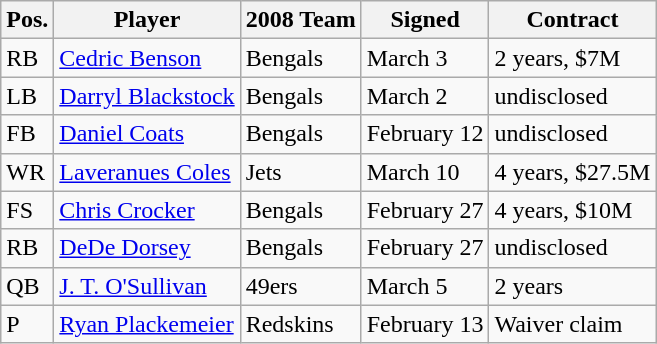<table class="wikitable">
<tr>
<th>Pos.</th>
<th>Player</th>
<th>2008 Team</th>
<th>Signed</th>
<th>Contract</th>
</tr>
<tr>
<td>RB</td>
<td><a href='#'>Cedric Benson</a></td>
<td>Bengals</td>
<td>March 3</td>
<td>2 years, $7M</td>
</tr>
<tr>
<td>LB</td>
<td><a href='#'>Darryl Blackstock</a></td>
<td>Bengals</td>
<td>March 2</td>
<td>undisclosed</td>
</tr>
<tr>
<td>FB</td>
<td><a href='#'>Daniel Coats</a></td>
<td>Bengals</td>
<td>February 12</td>
<td>undisclosed</td>
</tr>
<tr>
<td>WR</td>
<td><a href='#'>Laveranues Coles</a></td>
<td>Jets</td>
<td>March 10</td>
<td>4 years, $27.5M</td>
</tr>
<tr>
<td>FS</td>
<td><a href='#'>Chris Crocker</a></td>
<td>Bengals</td>
<td>February 27</td>
<td>4 years, $10M</td>
</tr>
<tr>
<td>RB</td>
<td><a href='#'>DeDe Dorsey</a></td>
<td>Bengals</td>
<td>February 27</td>
<td>undisclosed</td>
</tr>
<tr>
<td>QB</td>
<td><a href='#'>J. T. O'Sullivan</a></td>
<td>49ers</td>
<td>March 5</td>
<td>2 years</td>
</tr>
<tr>
<td>P</td>
<td><a href='#'>Ryan Plackemeier</a></td>
<td>Redskins</td>
<td>February 13</td>
<td>Waiver claim</td>
</tr>
</table>
